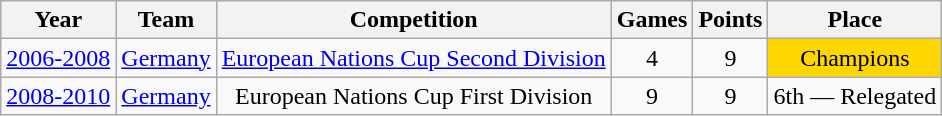<table class="wikitable">
<tr>
<th>Year</th>
<th>Team</th>
<th>Competition</th>
<th>Games</th>
<th>Points</th>
<th>Place</th>
</tr>
<tr align="center">
<td><a href='#'>2006-2008</a></td>
<td><a href='#'>Germany</a></td>
<td><a href='#'>European Nations Cup Second Division</a></td>
<td>4</td>
<td>9</td>
<td bgcolor="#FFD700">Champions</td>
</tr>
<tr align="center">
<td><a href='#'>2008-2010</a></td>
<td><a href='#'>Germany</a></td>
<td>European Nations Cup First Division</td>
<td>9</td>
<td>9</td>
<td>6th — Relegated</td>
</tr>
</table>
